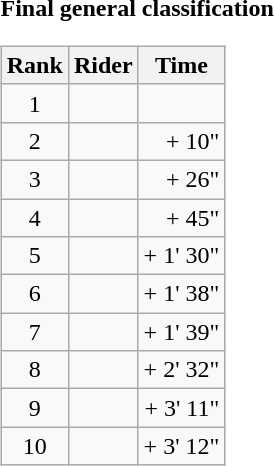<table>
<tr>
<td><strong>Final general classification</strong><br><table class="wikitable">
<tr>
<th scope="col">Rank</th>
<th scope="col">Rider</th>
<th scope="col">Time</th>
</tr>
<tr>
<td style="text-align:center;">1</td>
<td></td>
<td style="text-align:right;"></td>
</tr>
<tr>
<td style="text-align:center;">2</td>
<td></td>
<td style="text-align:right;">+ 10"</td>
</tr>
<tr>
<td style="text-align:center;">3</td>
<td></td>
<td style="text-align:right;">+ 26"</td>
</tr>
<tr>
<td style="text-align:center;">4</td>
<td></td>
<td style="text-align:right;">+ 45"</td>
</tr>
<tr>
<td style="text-align:center;">5</td>
<td></td>
<td style="text-align:right;">+ 1' 30"</td>
</tr>
<tr>
<td style="text-align:center;">6</td>
<td></td>
<td style="text-align:right;">+ 1' 38"</td>
</tr>
<tr>
<td style="text-align:center;">7</td>
<td></td>
<td style="text-align:right;">+ 1' 39"</td>
</tr>
<tr>
<td style="text-align:center;">8</td>
<td></td>
<td style="text-align:right;">+ 2' 32"</td>
</tr>
<tr>
<td style="text-align:center;">9</td>
<td></td>
<td style="text-align:right;">+ 3' 11"</td>
</tr>
<tr>
<td style="text-align:center;">10</td>
<td></td>
<td style="text-align:right;">+ 3' 12"</td>
</tr>
</table>
</td>
</tr>
</table>
